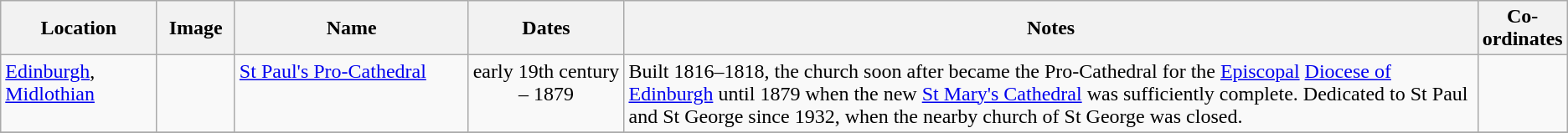<table class="wikitable">
<tr>
<th width=10%>Location</th>
<th width=5%>Image</th>
<th width=15%>Name</th>
<th width=10%>Dates</th>
<th width=55%>Notes</th>
<th width=5%>Co-ordinates</th>
</tr>
<tr valign=top>
<td><a href='#'>Edinburgh</a>, <a href='#'>Midlothian</a></td>
<td></td>
<td><a href='#'>St Paul's Pro-Cathedral</a></td>
<td style="text-align:center">early 19th century – 1879</td>
<td>Built 1816–1818, the church soon after became the Pro-Cathedral for the <a href='#'>Episcopal</a> <a href='#'>Diocese of Edinburgh</a> until 1879 when the new <a href='#'>St Mary's Cathedral</a> was sufficiently complete. Dedicated to St Paul and St George since 1932, when the nearby church of St George was closed.</td>
<td style="font-size:smaller"></td>
</tr>
<tr>
</tr>
</table>
